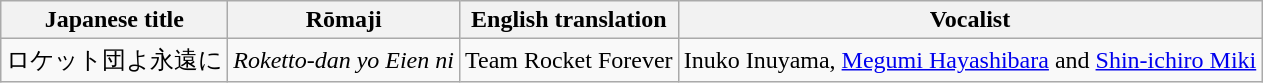<table class="wikitable">
<tr>
<th>Japanese title</th>
<th>Rōmaji</th>
<th>English translation</th>
<th>Vocalist</th>
</tr>
<tr>
<td>ロケット団よ永遠に</td>
<td><em>Roketto-dan yo Eien ni</em></td>
<td>Team Rocket Forever</td>
<td>Inuko Inuyama, <a href='#'>Megumi Hayashibara</a> and <a href='#'>Shin-ichiro Miki</a></td>
</tr>
</table>
